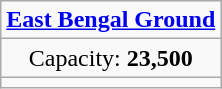<table class="wikitable" style="text-align:center;">
<tr>
<td><strong><a href='#'>East Bengal Ground</a></strong></td>
</tr>
<tr>
<td>Capacity: <strong>23,500</strong></td>
</tr>
<tr>
<td></td>
</tr>
</table>
